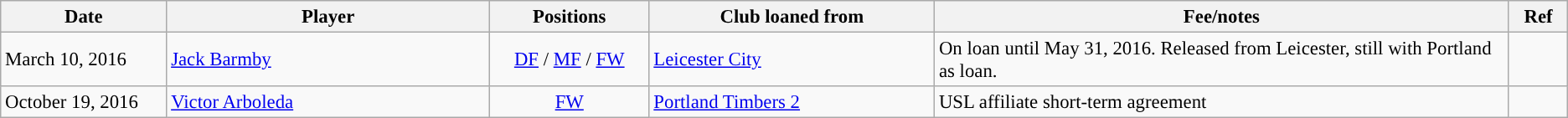<table class="wikitable" style="text-align:left; font-size:95%;">
<tr>
<th style="width:125px;">Date</th>
<th style="width:250px;">Player</th>
<th style="width:120px;">Positions</th>
<th style="width:220px;">Club loaned from</th>
<th style="width:450px;">Fee/notes</th>
<th style="width:40px;">Ref</th>
</tr>
<tr>
<td>March 10, 2016</td>
<td> <a href='#'>Jack Barmby</a></td>
<td style="text-align:center;"><a href='#'>DF</a> / <a href='#'>MF</a> / <a href='#'>FW</a></td>
<td> <a href='#'>Leicester City</a></td>
<td>On loan until May 31, 2016.  Released from Leicester, still with Portland as loan.</td>
<td></td>
</tr>
<tr>
<td>October 19, 2016</td>
<td> <a href='#'>Victor Arboleda</a></td>
<td style="text-align:center;"><a href='#'>FW</a></td>
<td> <a href='#'>Portland Timbers 2</a></td>
<td>USL affiliate short-term agreement</td>
<td></td>
</tr>
</table>
